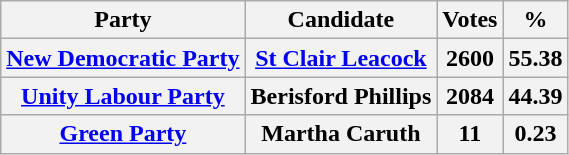<table class=wikitable>
<tr>
<th>Party</th>
<th>Candidate</th>
<th>Votes</th>
<th>%</th>
</tr>
<tr>
<th><a href='#'>New Democratic Party</a></th>
<th><a href='#'>St Clair Leacock</a></th>
<th>2600</th>
<th>55.38</th>
</tr>
<tr>
<th><a href='#'>Unity Labour Party</a></th>
<th>Berisford Phillips</th>
<th>2084</th>
<th>44.39</th>
</tr>
<tr>
<th><a href='#'>Green Party</a></th>
<th>Martha Caruth</th>
<th>11</th>
<th>0.23</th>
</tr>
</table>
